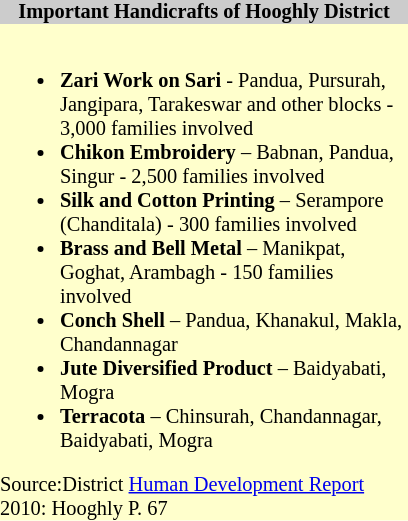<table class="toccolours" style="float: right; margin-left: 1em; font-size: 85%; background:#ffffcc; color:black; width:20em; max-width: 25%;" cellspacing="0" cellpadding="0">
<tr>
<th style="background-color:#cccccc;">Important Handicrafts of Hooghly District</th>
</tr>
<tr>
<td style="text-align: left;"><br><ul><li><strong>Zari Work on Sari</strong> - Pandua, Pursurah, Jangipara, Tarakeswar and other blocks - 3,000 families involved</li><li><strong>Chikon Embroidery</strong> – Babnan, Pandua, Singur - 2,500 families involved</li><li><strong>Silk and Cotton Printing</strong> – Serampore (Chanditala) - 300 families involved</li><li><strong>Brass and Bell Metal</strong> – Manikpat, Goghat, Arambagh - 150 families involved</li><li><strong>Conch Shell</strong> – Pandua, Khanakul, Makla, Chandannagar</li><li><strong>Jute Diversified Product</strong> – Baidyabati, Mogra</li><li><strong>Terracota</strong> – Chinsurah, Chandannagar, Baidyabati, Mogra</li></ul>Source:District <a href='#'>Human Development Report</a> 2010: Hooghly P. 67</td>
</tr>
</table>
